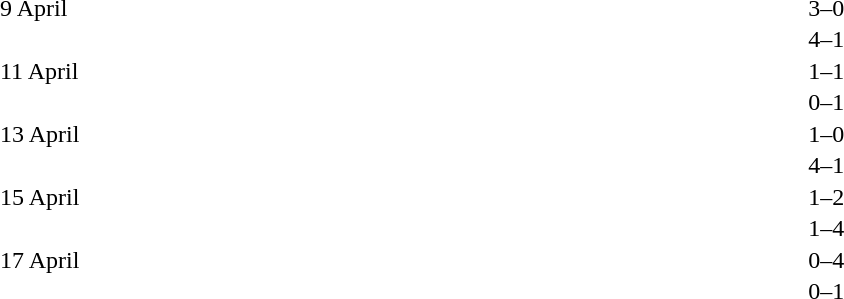<table cellspacing=1 width=70%>
<tr>
<th width=25%></th>
<th width=30%></th>
<th width=15%></th>
<th width=30%></th>
</tr>
<tr>
<td>9 April</td>
<td align=right></td>
<td align=center>3–0</td>
<td></td>
</tr>
<tr>
<td></td>
<td align=right></td>
<td align=center>4–1</td>
<td></td>
</tr>
<tr>
<td>11 April</td>
<td align=right></td>
<td align=center>1–1</td>
<td></td>
</tr>
<tr>
<td></td>
<td align=right></td>
<td align=center>0–1</td>
<td></td>
</tr>
<tr>
<td>13 April</td>
<td align=right></td>
<td align=center>1–0</td>
<td></td>
</tr>
<tr>
<td></td>
<td align=right></td>
<td align=center>4–1</td>
<td></td>
</tr>
<tr>
<td>15 April</td>
<td align=right></td>
<td align=center>1–2</td>
<td></td>
</tr>
<tr>
<td></td>
<td align=right></td>
<td align=center>1–4</td>
<td></td>
</tr>
<tr>
<td>17 April</td>
<td align=right></td>
<td align=center>0–4</td>
<td></td>
</tr>
<tr>
<td></td>
<td align=right></td>
<td align=center>0–1</td>
<td></td>
</tr>
</table>
